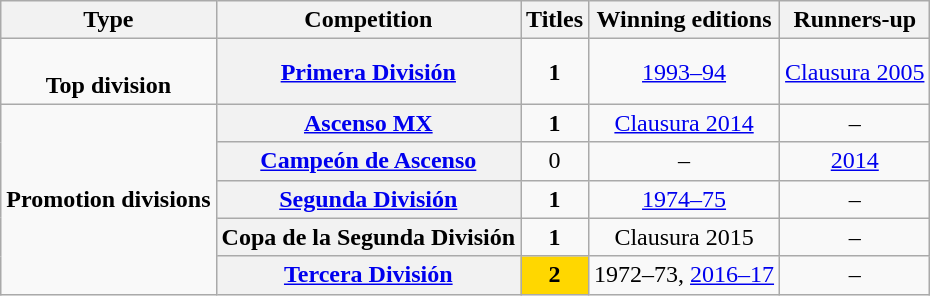<table class="wikitable" style="text-align: center;">
<tr>
<th>Type</th>
<th>Competition</th>
<th>Titles</th>
<th>Winning editions</th>
<th>Runners-up</th>
</tr>
<tr>
<td rowspan="1"><br><strong>Top division</strong></td>
<th scope=col><a href='#'>Primera División</a></th>
<td><strong>1</strong></td>
<td><a href='#'>1993–94</a></td>
<td><a href='#'>Clausura 2005</a></td>
</tr>
<tr>
<td rowspan="5"><strong>Promotion divisions</strong></td>
<th scope=col><a href='#'>Ascenso MX</a></th>
<td><strong>1</strong></td>
<td><a href='#'>Clausura 2014</a></td>
<td>–</td>
</tr>
<tr>
<th scope=col><a href='#'>Campeón de Ascenso</a></th>
<td>0</td>
<td>–</td>
<td><a href='#'>2014</a></td>
</tr>
<tr>
<th scope=col><a href='#'>Segunda División</a></th>
<td><strong>1</strong></td>
<td><a href='#'>1974–75</a></td>
<td>–</td>
</tr>
<tr>
<th scope=col>Copa de la Segunda División</th>
<td><strong>1</strong></td>
<td>Clausura 2015</td>
<td>–</td>
</tr>
<tr>
<th scope=col><a href='#'>Tercera División</a></th>
<td bgcolor="gold"><strong>2</strong></td>
<td>1972–73, <a href='#'>2016–17</a></td>
<td>–</td>
</tr>
</table>
